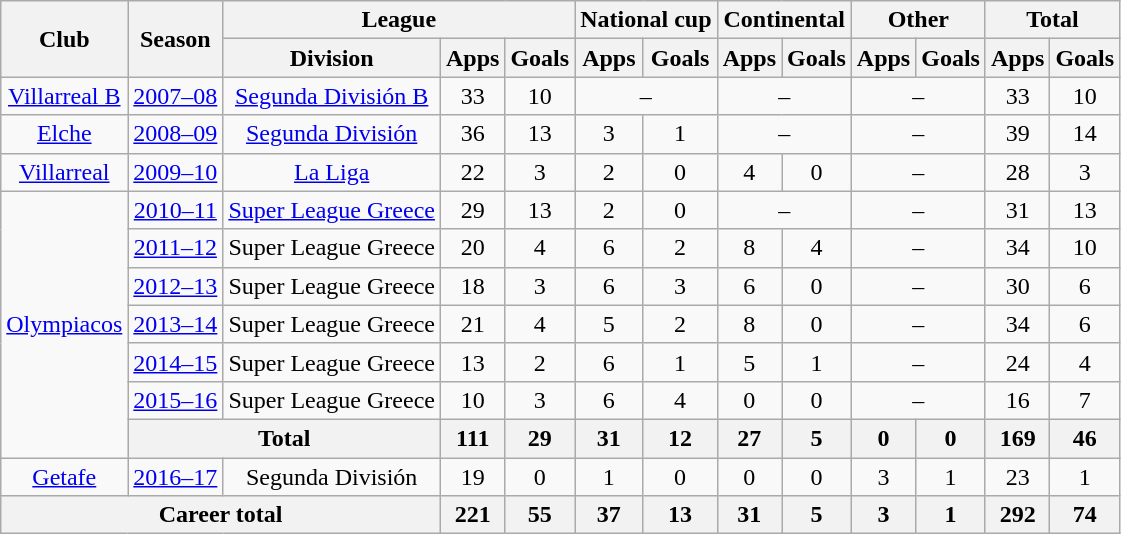<table class="wikitable" style="text-align:center">
<tr>
<th rowspan="2">Club</th>
<th rowspan="2">Season</th>
<th colspan="3">League</th>
<th colspan="2">National cup</th>
<th colspan="2">Continental</th>
<th colspan="2">Other</th>
<th colspan="2">Total</th>
</tr>
<tr>
<th>Division</th>
<th>Apps</th>
<th>Goals</th>
<th>Apps</th>
<th>Goals</th>
<th>Apps</th>
<th>Goals</th>
<th>Apps</th>
<th>Goals</th>
<th>Apps</th>
<th>Goals</th>
</tr>
<tr>
<td><a href='#'>Villarreal B</a></td>
<td><a href='#'>2007–08</a></td>
<td><a href='#'>Segunda División B</a></td>
<td>33</td>
<td>10</td>
<td colspan="2">–</td>
<td colspan="2">–</td>
<td colspan="2">–</td>
<td>33</td>
<td>10</td>
</tr>
<tr>
<td><a href='#'>Elche</a></td>
<td><a href='#'>2008–09</a></td>
<td><a href='#'>Segunda División</a></td>
<td>36</td>
<td>13</td>
<td>3</td>
<td>1</td>
<td colspan="2">–</td>
<td colspan="2">–</td>
<td>39</td>
<td>14</td>
</tr>
<tr>
<td><a href='#'>Villarreal</a></td>
<td><a href='#'>2009–10</a></td>
<td><a href='#'>La Liga</a></td>
<td>22</td>
<td>3</td>
<td>2</td>
<td>0</td>
<td>4</td>
<td>0</td>
<td colspan="2">–</td>
<td>28</td>
<td>3</td>
</tr>
<tr>
<td rowspan="7"><a href='#'>Olympiacos</a></td>
<td><a href='#'>2010–11</a></td>
<td><a href='#'>Super League Greece</a></td>
<td>29</td>
<td>13</td>
<td>2</td>
<td>0</td>
<td colspan="2">–</td>
<td colspan="2">–</td>
<td>31</td>
<td>13</td>
</tr>
<tr>
<td><a href='#'>2011–12</a></td>
<td>Super League Greece</td>
<td>20</td>
<td>4</td>
<td>6</td>
<td>2</td>
<td>8</td>
<td>4</td>
<td colspan="2">–</td>
<td>34</td>
<td>10</td>
</tr>
<tr>
<td><a href='#'>2012–13</a></td>
<td>Super League Greece</td>
<td>18</td>
<td>3</td>
<td>6</td>
<td>3</td>
<td>6</td>
<td>0</td>
<td colspan="2">–</td>
<td>30</td>
<td>6</td>
</tr>
<tr>
<td><a href='#'>2013–14</a></td>
<td>Super League Greece</td>
<td>21</td>
<td>4</td>
<td>5</td>
<td>2</td>
<td>8</td>
<td>0</td>
<td colspan="2">–</td>
<td>34</td>
<td>6</td>
</tr>
<tr>
<td><a href='#'>2014–15</a></td>
<td>Super League Greece</td>
<td>13</td>
<td>2</td>
<td>6</td>
<td>1</td>
<td>5</td>
<td>1</td>
<td colspan="2">–</td>
<td>24</td>
<td>4</td>
</tr>
<tr>
<td><a href='#'>2015–16</a></td>
<td>Super League Greece</td>
<td>10</td>
<td>3</td>
<td>6</td>
<td>4</td>
<td>0</td>
<td>0</td>
<td colspan="2">–</td>
<td>16</td>
<td>7</td>
</tr>
<tr>
<th colspan="2">Total</th>
<th>111</th>
<th>29</th>
<th>31</th>
<th>12</th>
<th>27</th>
<th>5</th>
<th>0</th>
<th>0</th>
<th>169</th>
<th>46</th>
</tr>
<tr>
<td><a href='#'>Getafe</a></td>
<td><a href='#'>2016–17</a></td>
<td>Segunda División</td>
<td>19</td>
<td>0</td>
<td>1</td>
<td>0</td>
<td>0</td>
<td>0</td>
<td>3</td>
<td>1</td>
<td>23</td>
<td>1</td>
</tr>
<tr>
<th colspan="3">Career total</th>
<th>221</th>
<th>55</th>
<th>37</th>
<th>13</th>
<th>31</th>
<th>5</th>
<th>3</th>
<th>1</th>
<th>292</th>
<th>74</th>
</tr>
</table>
